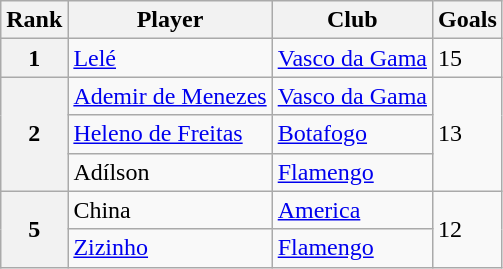<table class="wikitable">
<tr>
<th>Rank</th>
<th>Player</th>
<th>Club</th>
<th>Goals</th>
</tr>
<tr>
<th>1</th>
<td><a href='#'>Lelé</a></td>
<td><a href='#'>Vasco da Gama</a></td>
<td>15</td>
</tr>
<tr>
<th rowspan="3">2</th>
<td><a href='#'>Ademir de Menezes</a></td>
<td><a href='#'>Vasco da Gama</a></td>
<td rowspan="3">13</td>
</tr>
<tr>
<td><a href='#'>Heleno de Freitas</a></td>
<td><a href='#'>Botafogo</a></td>
</tr>
<tr>
<td>Adílson</td>
<td><a href='#'>Flamengo</a></td>
</tr>
<tr>
<th rowspan="2">5</th>
<td>China</td>
<td><a href='#'>America</a></td>
<td rowspan="2">12</td>
</tr>
<tr>
<td><a href='#'>Zizinho</a></td>
<td><a href='#'>Flamengo</a></td>
</tr>
</table>
